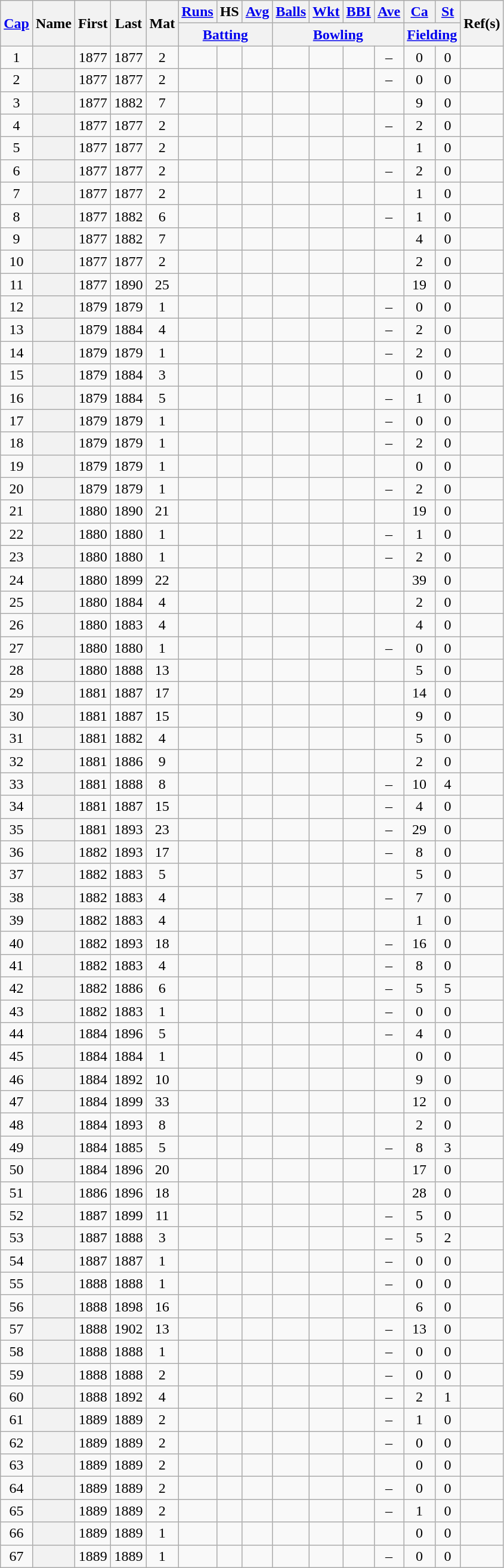<table class="wikitable sortable plainrowheaders">
<tr align="center">
<th scope="col" rowspan="2"><a href='#'>Cap</a></th>
<th scope="col" rowspan="2">Name</th>
<th scope="col" rowspan="2">First</th>
<th scope="col" rowspan="2">Last</th>
<th scope="col" rowspan="2">Mat</th>
<th scope="col"><a href='#'>Runs</a></th>
<th scope="col">HS</th>
<th scope="col"><a href='#'>Avg</a></th>
<th scope="col"><a href='#'>Balls</a></th>
<th scope="col"><a href='#'>Wkt</a></th>
<th scope="col"><a href='#'>BBI</a></th>
<th scope="col"><a href='#'>Ave</a></th>
<th scope="col"><a href='#'>Ca</a></th>
<th scope="col"><a href='#'>St</a></th>
<th scope="col" rowspan=2 class="unsortable">Ref(s)</th>
</tr>
<tr class="unsortable">
<th scope="col" colspan=3><a href='#'>Batting</a></th>
<th scope="col" colspan=4><a href='#'>Bowling</a></th>
<th scope="col" colspan=2><a href='#'>Fielding</a></th>
</tr>
<tr align="center">
<td>1</td>
<th scope="row"></th>
<td>1877</td>
<td>1877</td>
<td>2</td>
<td></td>
<td></td>
<td></td>
<td></td>
<td></td>
<td></td>
<td>–</td>
<td>0</td>
<td>0</td>
<td></td>
</tr>
<tr align="center">
<td>2</td>
<th scope="row"></th>
<td>1877</td>
<td>1877</td>
<td>2</td>
<td></td>
<td></td>
<td></td>
<td></td>
<td></td>
<td></td>
<td>–</td>
<td>0</td>
<td>0</td>
<td></td>
</tr>
<tr align="center">
<td>3</td>
<th scope="row"></th>
<td>1877</td>
<td>1882</td>
<td>7</td>
<td></td>
<td></td>
<td></td>
<td></td>
<td></td>
<td></td>
<td></td>
<td>9</td>
<td>0</td>
<td></td>
</tr>
<tr align="center">
<td>4</td>
<th scope="row"></th>
<td>1877</td>
<td>1877</td>
<td>2</td>
<td></td>
<td></td>
<td></td>
<td></td>
<td></td>
<td></td>
<td>–</td>
<td>2</td>
<td>0</td>
<td></td>
</tr>
<tr align="center">
<td>5</td>
<th scope="row"></th>
<td>1877</td>
<td>1877</td>
<td>2</td>
<td></td>
<td></td>
<td></td>
<td></td>
<td></td>
<td></td>
<td></td>
<td>1</td>
<td>0</td>
<td></td>
</tr>
<tr align="center">
<td>6</td>
<th scope="row"></th>
<td>1877</td>
<td>1877</td>
<td>2</td>
<td></td>
<td></td>
<td></td>
<td></td>
<td></td>
<td></td>
<td>–</td>
<td>2</td>
<td>0</td>
<td></td>
</tr>
<tr align="center">
<td>7</td>
<th scope="row"> </th>
<td>1877</td>
<td>1877</td>
<td>2</td>
<td></td>
<td></td>
<td></td>
<td></td>
<td></td>
<td></td>
<td></td>
<td>1</td>
<td>0</td>
<td></td>
</tr>
<tr align="center">
<td>8</td>
<th scope="row"> </th>
<td>1877</td>
<td>1882</td>
<td>6</td>
<td></td>
<td></td>
<td></td>
<td></td>
<td></td>
<td></td>
<td>–</td>
<td>1</td>
<td>0</td>
<td></td>
</tr>
<tr align="center">
<td>9</td>
<th scope="row"> </th>
<td>1877</td>
<td>1882</td>
<td>7</td>
<td></td>
<td></td>
<td></td>
<td></td>
<td></td>
<td></td>
<td></td>
<td>4</td>
<td>0</td>
<td></td>
</tr>
<tr align="center">
<td>10</td>
<th scope="row"></th>
<td>1877</td>
<td>1877</td>
<td>2</td>
<td></td>
<td></td>
<td></td>
<td></td>
<td></td>
<td></td>
<td></td>
<td>2</td>
<td>0</td>
<td></td>
</tr>
<tr align="center">
<td>11</td>
<th scope="row"></th>
<td>1877</td>
<td>1890</td>
<td>25</td>
<td></td>
<td></td>
<td></td>
<td></td>
<td></td>
<td></td>
<td></td>
<td>19</td>
<td>0</td>
<td></td>
</tr>
<tr align="center">
<td>12</td>
<th scope="row"></th>
<td>1879</td>
<td>1879</td>
<td>1</td>
<td></td>
<td></td>
<td></td>
<td></td>
<td></td>
<td></td>
<td>–</td>
<td>0</td>
<td>0</td>
<td></td>
</tr>
<tr align="center">
<td>13</td>
<th scope="row"> </th>
<td>1879</td>
<td>1884</td>
<td>4</td>
<td></td>
<td></td>
<td></td>
<td></td>
<td></td>
<td></td>
<td>–</td>
<td>2</td>
<td>0</td>
<td></td>
</tr>
<tr align="center">
<td>14</td>
<th scope="row"> </th>
<td>1879</td>
<td>1879</td>
<td>1</td>
<td></td>
<td></td>
<td></td>
<td></td>
<td></td>
<td></td>
<td>–</td>
<td>2</td>
<td>0</td>
<td></td>
</tr>
<tr align="center">
<td>15</td>
<th scope="row"> </th>
<td>1879</td>
<td>1884</td>
<td>3</td>
<td></td>
<td></td>
<td></td>
<td></td>
<td></td>
<td></td>
<td></td>
<td>0</td>
<td>0</td>
<td></td>
</tr>
<tr align="center">
<td>16</td>
<th scope="row"></th>
<td>1879</td>
<td>1884</td>
<td>5</td>
<td></td>
<td></td>
<td></td>
<td></td>
<td></td>
<td></td>
<td>–</td>
<td>1</td>
<td>0</td>
<td></td>
</tr>
<tr align="center">
<td>17</td>
<th scope="row"></th>
<td>1879</td>
<td>1879</td>
<td>1</td>
<td></td>
<td></td>
<td></td>
<td></td>
<td></td>
<td></td>
<td>–</td>
<td>0</td>
<td>0</td>
<td></td>
</tr>
<tr align="center">
<td>18</td>
<th scope="row"></th>
<td>1879</td>
<td>1879</td>
<td>1</td>
<td></td>
<td></td>
<td></td>
<td></td>
<td></td>
<td></td>
<td>–</td>
<td>2</td>
<td>0</td>
<td></td>
</tr>
<tr align="center">
<td>19</td>
<th scope="row"></th>
<td>1879</td>
<td>1879</td>
<td>1</td>
<td></td>
<td></td>
<td></td>
<td></td>
<td></td>
<td></td>
<td></td>
<td>0</td>
<td>0</td>
<td></td>
</tr>
<tr align="center">
<td>20</td>
<th scope="row"></th>
<td>1879</td>
<td>1879</td>
<td>1</td>
<td></td>
<td></td>
<td></td>
<td></td>
<td></td>
<td></td>
<td>–</td>
<td>2</td>
<td>0</td>
<td></td>
</tr>
<tr align="center">
<td>21</td>
<th scope="row"></th>
<td>1880</td>
<td>1890</td>
<td>21</td>
<td></td>
<td></td>
<td></td>
<td></td>
<td></td>
<td></td>
<td></td>
<td>19</td>
<td>0</td>
<td></td>
</tr>
<tr align="center">
<td>22</td>
<th scope="row"></th>
<td>1880</td>
<td>1880</td>
<td>1</td>
<td></td>
<td></td>
<td></td>
<td></td>
<td></td>
<td></td>
<td>–</td>
<td>1</td>
<td>0</td>
<td></td>
</tr>
<tr align="center">
<td>23</td>
<th scope="row"></th>
<td>1880</td>
<td>1880</td>
<td>1</td>
<td></td>
<td></td>
<td></td>
<td></td>
<td></td>
<td></td>
<td>–</td>
<td>2</td>
<td>0</td>
<td></td>
</tr>
<tr align="center">
<td>24</td>
<th scope="row"> </th>
<td>1880</td>
<td>1899</td>
<td>22</td>
<td></td>
<td></td>
<td></td>
<td></td>
<td></td>
<td></td>
<td></td>
<td>39</td>
<td>0</td>
<td></td>
</tr>
<tr align="center">
<td>25</td>
<th scope="row"> </th>
<td>1880</td>
<td>1884</td>
<td>4</td>
<td></td>
<td></td>
<td></td>
<td></td>
<td></td>
<td></td>
<td></td>
<td>2</td>
<td>0</td>
<td></td>
</tr>
<tr align="center">
<td>26</td>
<th scope="row"></th>
<td>1880</td>
<td>1883</td>
<td>4</td>
<td></td>
<td></td>
<td></td>
<td></td>
<td></td>
<td></td>
<td></td>
<td>4</td>
<td>0</td>
<td></td>
</tr>
<tr align="center">
<td>27</td>
<th scope="row"></th>
<td>1880</td>
<td>1880</td>
<td>1</td>
<td></td>
<td></td>
<td></td>
<td></td>
<td></td>
<td></td>
<td>–</td>
<td>0</td>
<td>0</td>
<td></td>
</tr>
<tr align="center">
<td>28</td>
<th scope="row"> </th>
<td>1880</td>
<td>1888</td>
<td>13</td>
<td></td>
<td></td>
<td></td>
<td></td>
<td></td>
<td></td>
<td></td>
<td>5</td>
<td>0</td>
<td></td>
</tr>
<tr align="center">
<td>29</td>
<th scope="row"></th>
<td>1881</td>
<td>1887</td>
<td>17</td>
<td></td>
<td></td>
<td></td>
<td></td>
<td></td>
<td></td>
<td></td>
<td>14</td>
<td>0</td>
<td></td>
</tr>
<tr align="center">
<td>30</td>
<th scope="row"></th>
<td>1881</td>
<td>1887</td>
<td>15</td>
<td></td>
<td></td>
<td></td>
<td></td>
<td></td>
<td></td>
<td></td>
<td>9</td>
<td>0</td>
<td></td>
</tr>
<tr align="center">
<td>31</td>
<th scope="row"></th>
<td>1881</td>
<td>1882</td>
<td>4</td>
<td></td>
<td></td>
<td></td>
<td></td>
<td></td>
<td></td>
<td></td>
<td>5</td>
<td>0</td>
<td></td>
</tr>
<tr align="center">
<td>32</td>
<th scope="row"></th>
<td>1881</td>
<td>1886</td>
<td>9</td>
<td></td>
<td></td>
<td></td>
<td></td>
<td></td>
<td></td>
<td></td>
<td>2</td>
<td>0</td>
<td></td>
</tr>
<tr align="center">
<td>33</td>
<th scope="row"> </th>
<td>1881</td>
<td>1888</td>
<td>8</td>
<td></td>
<td></td>
<td></td>
<td></td>
<td></td>
<td></td>
<td>–</td>
<td>10</td>
<td>4</td>
<td></td>
</tr>
<tr align="center">
<td>34</td>
<th scope="row"></th>
<td>1881</td>
<td>1887</td>
<td>15</td>
<td></td>
<td></td>
<td></td>
<td></td>
<td></td>
<td></td>
<td>–</td>
<td>4</td>
<td>0</td>
<td></td>
</tr>
<tr align="center">
<td>35</td>
<th scope="row"> </th>
<td>1881</td>
<td>1893</td>
<td>23</td>
<td></td>
<td></td>
<td></td>
<td></td>
<td></td>
<td></td>
<td>–</td>
<td>29</td>
<td>0</td>
<td></td>
</tr>
<tr align="center">
<td>36</td>
<th scope="row"></th>
<td>1882</td>
<td>1893</td>
<td>17</td>
<td></td>
<td></td>
<td></td>
<td></td>
<td></td>
<td></td>
<td>–</td>
<td>8</td>
<td>0</td>
<td></td>
</tr>
<tr align="center">
<td>37</td>
<th scope="row"></th>
<td>1882</td>
<td>1883</td>
<td>5</td>
<td></td>
<td></td>
<td></td>
<td></td>
<td></td>
<td></td>
<td></td>
<td>5</td>
<td>0</td>
<td></td>
</tr>
<tr align="center">
<td>38</td>
<th scope="row"> </th>
<td>1882</td>
<td>1883</td>
<td>4</td>
<td></td>
<td></td>
<td></td>
<td></td>
<td></td>
<td></td>
<td>–</td>
<td>7</td>
<td>0</td>
<td></td>
</tr>
<tr align="center">
<td>39</td>
<th scope="row"></th>
<td>1882</td>
<td>1883</td>
<td>4</td>
<td></td>
<td></td>
<td></td>
<td></td>
<td></td>
<td></td>
<td></td>
<td>1</td>
<td>0</td>
<td></td>
</tr>
<tr align="center">
<td>40</td>
<th scope="row"> </th>
<td>1882</td>
<td>1893</td>
<td>18</td>
<td></td>
<td></td>
<td></td>
<td></td>
<td></td>
<td></td>
<td>–</td>
<td>16</td>
<td>0</td>
<td></td>
</tr>
<tr align="center">
<td>41</td>
<th scope="row"></th>
<td>1882</td>
<td>1883</td>
<td>4</td>
<td></td>
<td></td>
<td></td>
<td></td>
<td></td>
<td></td>
<td>–</td>
<td>8</td>
<td>0</td>
<td></td>
</tr>
<tr align="center">
<td>42</td>
<th scope="row"> </th>
<td>1882</td>
<td>1886</td>
<td>6</td>
<td></td>
<td></td>
<td></td>
<td></td>
<td></td>
<td></td>
<td>–</td>
<td>5</td>
<td>5</td>
<td></td>
</tr>
<tr align="center">
<td>43</td>
<th scope="row"></th>
<td>1882</td>
<td>1883</td>
<td>1</td>
<td></td>
<td></td>
<td></td>
<td></td>
<td></td>
<td></td>
<td>–</td>
<td>0</td>
<td>0</td>
<td></td>
</tr>
<tr align="center">
<td>44</td>
<th scope="row"> </th>
<td>1884</td>
<td>1896</td>
<td>5</td>
<td></td>
<td></td>
<td></td>
<td></td>
<td></td>
<td></td>
<td>–</td>
<td>4</td>
<td>0</td>
<td></td>
</tr>
<tr align="center">
<td>45</td>
<th scope="row"></th>
<td>1884</td>
<td>1884</td>
<td>1</td>
<td></td>
<td></td>
<td></td>
<td></td>
<td></td>
<td></td>
<td></td>
<td>0</td>
<td>0</td>
<td></td>
</tr>
<tr align="center">
<td>46</td>
<th scope="row"></th>
<td>1884</td>
<td>1892</td>
<td>10</td>
<td></td>
<td></td>
<td></td>
<td></td>
<td></td>
<td></td>
<td></td>
<td>9</td>
<td>0</td>
<td></td>
</tr>
<tr align="center">
<td>47</td>
<th scope="row"></th>
<td>1884</td>
<td>1899</td>
<td>33</td>
<td></td>
<td></td>
<td></td>
<td></td>
<td></td>
<td></td>
<td></td>
<td>12</td>
<td>0</td>
<td></td>
</tr>
<tr align="center">
<td>48</td>
<th scope="row"></th>
<td>1884</td>
<td>1893</td>
<td>8</td>
<td></td>
<td></td>
<td></td>
<td></td>
<td></td>
<td></td>
<td></td>
<td>2</td>
<td>0</td>
<td></td>
</tr>
<tr align="center">
<td>49</td>
<th scope="row"> </th>
<td>1884</td>
<td>1885</td>
<td>5</td>
<td></td>
<td></td>
<td></td>
<td></td>
<td></td>
<td></td>
<td>–</td>
<td>8</td>
<td>3</td>
<td></td>
</tr>
<tr align="center">
<td>50</td>
<th scope="row"></th>
<td>1884</td>
<td>1896</td>
<td>20</td>
<td></td>
<td></td>
<td></td>
<td></td>
<td></td>
<td></td>
<td></td>
<td>17</td>
<td>0</td>
<td></td>
</tr>
<tr align="center">
<td>51</td>
<th scope="row"></th>
<td>1886</td>
<td>1896</td>
<td>18</td>
<td></td>
<td></td>
<td></td>
<td></td>
<td></td>
<td></td>
<td></td>
<td>28</td>
<td>0</td>
<td></td>
</tr>
<tr align="center">
<td>52</td>
<th scope="row"></th>
<td>1887</td>
<td>1899</td>
<td>11</td>
<td></td>
<td></td>
<td></td>
<td></td>
<td></td>
<td></td>
<td>–</td>
<td>5</td>
<td>0</td>
<td></td>
</tr>
<tr align="center">
<td>53</td>
<th scope="row"> </th>
<td>1887</td>
<td>1888</td>
<td>3</td>
<td></td>
<td></td>
<td></td>
<td></td>
<td></td>
<td></td>
<td>–</td>
<td>5</td>
<td>2</td>
<td></td>
</tr>
<tr align="center">
<td>54</td>
<th scope="row"></th>
<td>1887</td>
<td>1887</td>
<td>1</td>
<td></td>
<td></td>
<td></td>
<td></td>
<td></td>
<td></td>
<td>–</td>
<td>0</td>
<td>0</td>
<td></td>
</tr>
<tr align="center">
<td>55</td>
<th scope="row"></th>
<td>1888</td>
<td>1888</td>
<td>1</td>
<td></td>
<td></td>
<td></td>
<td></td>
<td></td>
<td></td>
<td>–</td>
<td>0</td>
<td>0</td>
<td></td>
</tr>
<tr align="center">
<td>56</td>
<th scope="row"> </th>
<td>1888</td>
<td>1898</td>
<td>16</td>
<td></td>
<td></td>
<td></td>
<td></td>
<td></td>
<td></td>
<td></td>
<td>6</td>
<td>0</td>
<td></td>
</tr>
<tr align="center">
<td>57</td>
<th scope="row"></th>
<td>1888</td>
<td>1902</td>
<td>13</td>
<td></td>
<td></td>
<td></td>
<td></td>
<td></td>
<td></td>
<td>–</td>
<td>13</td>
<td>0</td>
<td></td>
</tr>
<tr align="center">
<td>58</td>
<th scope="row"></th>
<td>1888</td>
<td>1888</td>
<td>1</td>
<td></td>
<td></td>
<td></td>
<td></td>
<td></td>
<td></td>
<td>–</td>
<td>0</td>
<td>0</td>
<td></td>
</tr>
<tr align="center">
<td>59</td>
<th scope="row"></th>
<td>1888</td>
<td>1888</td>
<td>2</td>
<td></td>
<td></td>
<td></td>
<td></td>
<td></td>
<td></td>
<td>–</td>
<td>0</td>
<td>0</td>
<td></td>
</tr>
<tr align="center">
<td>60</td>
<th scope="row"> </th>
<td>1888</td>
<td>1892</td>
<td>4</td>
<td></td>
<td></td>
<td></td>
<td></td>
<td></td>
<td></td>
<td>–</td>
<td>2</td>
<td>1</td>
<td></td>
</tr>
<tr align="center">
<td>61</td>
<th scope="row"> </th>
<td>1889</td>
<td>1889</td>
<td>2</td>
<td></td>
<td></td>
<td></td>
<td></td>
<td></td>
<td></td>
<td>–</td>
<td>1</td>
<td>0</td>
<td></td>
</tr>
<tr align="center">
<td>62</td>
<th scope="row"></th>
<td>1889</td>
<td>1889</td>
<td>2</td>
<td></td>
<td></td>
<td></td>
<td></td>
<td></td>
<td></td>
<td>–</td>
<td>0</td>
<td>0</td>
<td></td>
</tr>
<tr align="center">
<td>63</td>
<th scope="row"></th>
<td>1889</td>
<td>1889</td>
<td>2</td>
<td></td>
<td></td>
<td></td>
<td></td>
<td></td>
<td></td>
<td></td>
<td>0</td>
<td>0</td>
<td></td>
</tr>
<tr align="center">
<td>64</td>
<th scope="row"></th>
<td>1889</td>
<td>1889</td>
<td>2</td>
<td></td>
<td></td>
<td></td>
<td></td>
<td></td>
<td></td>
<td>–</td>
<td>0</td>
<td>0</td>
<td></td>
</tr>
<tr align="center">
<td>65</td>
<th scope="row"></th>
<td>1889</td>
<td>1889</td>
<td>2</td>
<td></td>
<td></td>
<td></td>
<td></td>
<td></td>
<td></td>
<td>–</td>
<td>1</td>
<td>0</td>
<td></td>
</tr>
<tr align="center">
<td>66</td>
<th scope="row"></th>
<td>1889</td>
<td>1889</td>
<td>1</td>
<td></td>
<td></td>
<td></td>
<td></td>
<td></td>
<td></td>
<td></td>
<td>0</td>
<td>0</td>
<td></td>
</tr>
<tr align="center">
<td>67</td>
<th scope="row"></th>
<td>1889</td>
<td>1889</td>
<td>1</td>
<td></td>
<td></td>
<td></td>
<td></td>
<td></td>
<td></td>
<td>–</td>
<td>0</td>
<td>0</td>
<td></td>
</tr>
</table>
